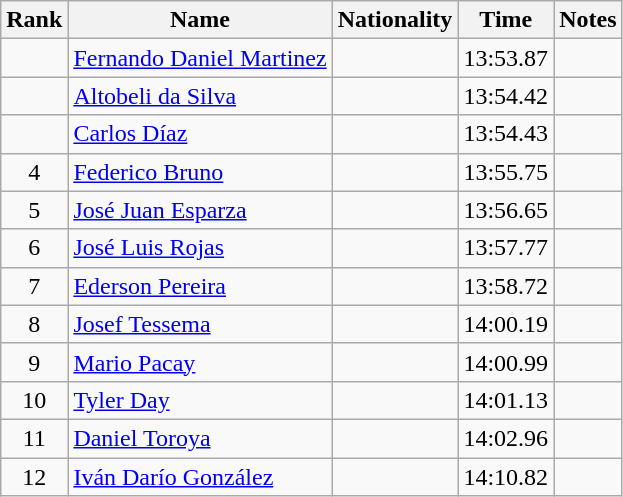<table class="wikitable sortable" style="text-align:center">
<tr>
<th>Rank</th>
<th>Name</th>
<th>Nationality</th>
<th>Time</th>
<th>Notes</th>
</tr>
<tr>
<td></td>
<td align=left><a href='#'>Fernando Daniel Martinez</a></td>
<td align=left></td>
<td>13:53.87</td>
<td></td>
</tr>
<tr>
<td></td>
<td align=left><a href='#'>Altobeli da Silva</a></td>
<td align=left></td>
<td>13:54.42</td>
<td></td>
</tr>
<tr>
<td></td>
<td align=left><a href='#'>Carlos Díaz</a></td>
<td align=left></td>
<td>13:54.43</td>
<td></td>
</tr>
<tr>
<td>4</td>
<td align=left><a href='#'>Federico Bruno</a></td>
<td align=left></td>
<td>13:55.75</td>
<td></td>
</tr>
<tr>
<td>5</td>
<td align=left><a href='#'>José Juan Esparza</a></td>
<td align=left></td>
<td>13:56.65</td>
<td></td>
</tr>
<tr>
<td>6</td>
<td align=left><a href='#'>José Luis Rojas</a></td>
<td align=left></td>
<td>13:57.77</td>
<td></td>
</tr>
<tr>
<td>7</td>
<td align=left><a href='#'>Ederson Pereira</a></td>
<td align=left></td>
<td>13:58.72</td>
<td></td>
</tr>
<tr>
<td>8</td>
<td align=left><a href='#'>Josef Tessema</a></td>
<td align=left></td>
<td>14:00.19</td>
<td></td>
</tr>
<tr>
<td>9</td>
<td align=left><a href='#'>Mario Pacay</a></td>
<td align=left></td>
<td>14:00.99</td>
<td></td>
</tr>
<tr>
<td>10</td>
<td align=left><a href='#'>Tyler Day</a></td>
<td align=left></td>
<td>14:01.13</td>
<td></td>
</tr>
<tr>
<td>11</td>
<td align=left><a href='#'>Daniel Toroya</a></td>
<td align=left></td>
<td>14:02.96</td>
<td></td>
</tr>
<tr>
<td>12</td>
<td align=left><a href='#'>Iván Darío González</a></td>
<td align=left></td>
<td>14:10.82</td>
<td></td>
</tr>
</table>
